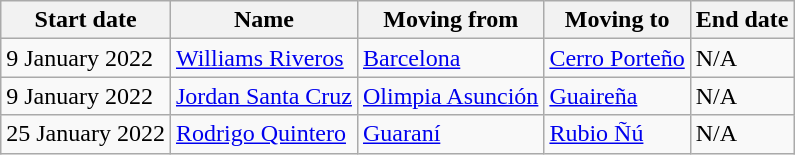<table class="wikitable sortable">
<tr>
<th>Start date</th>
<th>Name</th>
<th>Moving from</th>
<th>Moving to</th>
<th>End date</th>
</tr>
<tr>
<td>9 January 2022</td>
<td><a href='#'>Williams Riveros</a></td>
<td> <a href='#'>Barcelona</a></td>
<td><a href='#'>Cerro Porteño</a></td>
<td>N/A</td>
</tr>
<tr>
<td>9 January 2022</td>
<td><a href='#'>Jordan Santa Cruz</a></td>
<td><a href='#'>Olimpia Asunción</a></td>
<td><a href='#'>Guaireña</a></td>
<td>N/A</td>
</tr>
<tr>
<td>25 January 2022</td>
<td><a href='#'>Rodrigo Quintero</a></td>
<td><a href='#'>Guaraní</a></td>
<td><a href='#'>Rubio Ñú</a></td>
<td>N/A</td>
</tr>
</table>
